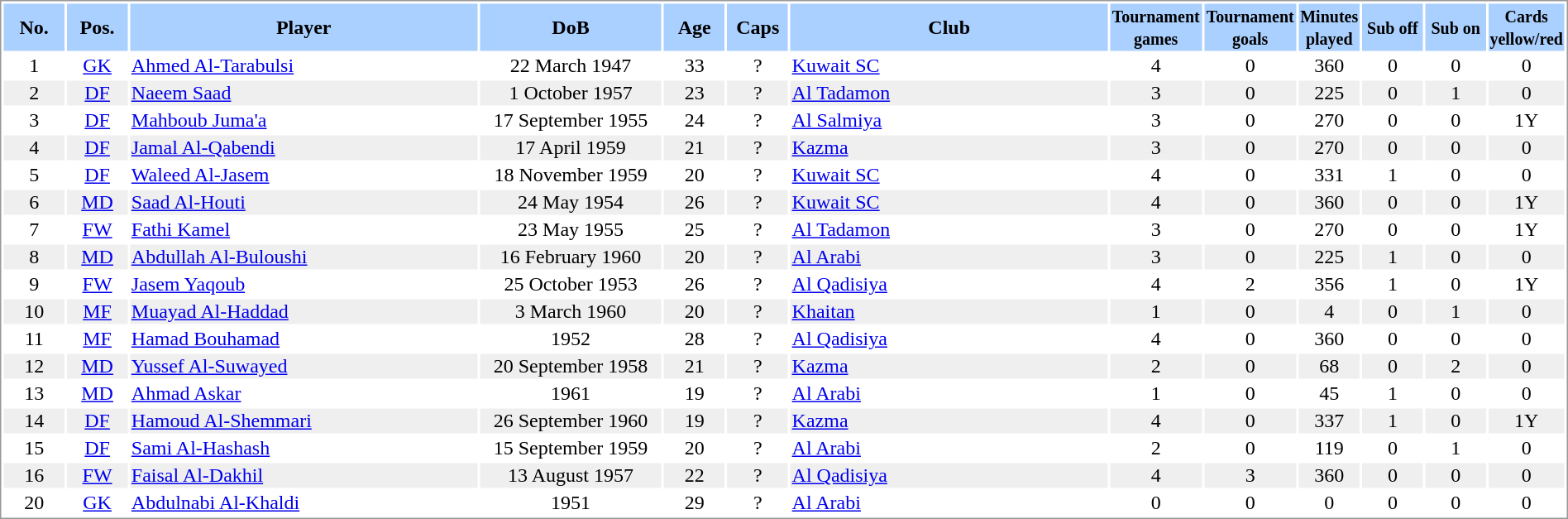<table border="0" width="100%" style="border: 1px solid #999; background-color:#FFFFFF; text-align:center">
<tr align="center" bgcolor="#AAD0FF">
<th width=4%>No.</th>
<th width=4%>Pos.</th>
<th width=23%>Player</th>
<th width=12%>DoB</th>
<th width=4%>Age</th>
<th width=4%>Caps</th>
<th width=21%>Club</th>
<th width=6%><small>Tournament<br>games</small></th>
<th width=6%><small>Tournament<br>goals</small></th>
<th width=4%><small>Minutes<br>played</small></th>
<th width=4%><small>Sub off</small></th>
<th width=4%><small>Sub on</small></th>
<th width=4%><small>Cards<br>yellow/red</small></th>
</tr>
<tr>
<td>1</td>
<td><a href='#'>GK</a></td>
<td align="left"><a href='#'>Ahmed Al-Tarabulsi</a></td>
<td>22 March 1947</td>
<td>33</td>
<td>?</td>
<td align="left"> <a href='#'>Kuwait SC</a></td>
<td>4</td>
<td>0</td>
<td>360</td>
<td>0</td>
<td>0</td>
<td>0</td>
</tr>
<tr bgcolor="#EFEFEF">
<td>2</td>
<td><a href='#'>DF</a></td>
<td align="left"><a href='#'>Naeem Saad</a></td>
<td>1 October 1957</td>
<td>23</td>
<td>?</td>
<td align="left"> <a href='#'>Al Tadamon</a></td>
<td>3</td>
<td>0</td>
<td>225</td>
<td>0</td>
<td>1</td>
<td>0</td>
</tr>
<tr>
<td>3</td>
<td><a href='#'>DF</a></td>
<td align="left"><a href='#'>Mahboub Juma'a</a></td>
<td>17 September 1955</td>
<td>24</td>
<td>?</td>
<td align="left"> <a href='#'>Al Salmiya</a></td>
<td>3</td>
<td>0</td>
<td>270</td>
<td>0</td>
<td>0</td>
<td>1Y</td>
</tr>
<tr bgcolor="#EFEFEF">
<td>4</td>
<td><a href='#'>DF</a></td>
<td align="left"><a href='#'>Jamal Al-Qabendi</a></td>
<td>17 April 1959</td>
<td>21</td>
<td>?</td>
<td align="left"> <a href='#'>Kazma</a></td>
<td>3</td>
<td>0</td>
<td>270</td>
<td>0</td>
<td>0</td>
<td>0</td>
</tr>
<tr>
<td>5</td>
<td><a href='#'>DF</a></td>
<td align="left"><a href='#'>Waleed Al-Jasem</a></td>
<td>18 November 1959</td>
<td>20</td>
<td>?</td>
<td align="left"> <a href='#'>Kuwait SC</a></td>
<td>4</td>
<td>0</td>
<td>331</td>
<td>1</td>
<td>0</td>
<td>0</td>
</tr>
<tr bgcolor="#EFEFEF">
<td>6</td>
<td><a href='#'>MD</a></td>
<td align="left"><a href='#'>Saad Al-Houti</a></td>
<td>24 May 1954</td>
<td>26</td>
<td>?</td>
<td align="left"> <a href='#'>Kuwait SC</a></td>
<td>4</td>
<td>0</td>
<td>360</td>
<td>0</td>
<td>0</td>
<td>1Y</td>
</tr>
<tr>
<td>7</td>
<td><a href='#'>FW</a></td>
<td align="left"><a href='#'>Fathi Kamel</a></td>
<td>23 May 1955</td>
<td>25</td>
<td>?</td>
<td align="left"> <a href='#'>Al Tadamon</a></td>
<td>3</td>
<td>0</td>
<td>270</td>
<td>0</td>
<td>0</td>
<td>1Y</td>
</tr>
<tr bgcolor="#EFEFEF">
<td>8</td>
<td><a href='#'>MD</a></td>
<td align="left"><a href='#'>Abdullah Al-Buloushi</a></td>
<td>16 February 1960</td>
<td>20</td>
<td>?</td>
<td align="left"> <a href='#'>Al Arabi</a></td>
<td>3</td>
<td>0</td>
<td>225</td>
<td>1</td>
<td>0</td>
<td>0</td>
</tr>
<tr>
<td>9</td>
<td><a href='#'>FW</a></td>
<td align="left"><a href='#'>Jasem Yaqoub</a></td>
<td>25 October 1953</td>
<td>26</td>
<td>?</td>
<td align="left"> <a href='#'>Al Qadisiya</a></td>
<td>4</td>
<td>2</td>
<td>356</td>
<td>1</td>
<td>0</td>
<td>1Y</td>
</tr>
<tr bgcolor="#EFEFEF">
<td>10</td>
<td><a href='#'>MF</a></td>
<td align="left"><a href='#'>Muayad Al-Haddad</a></td>
<td>3 March 1960</td>
<td>20</td>
<td>?</td>
<td align="left"> <a href='#'>Khaitan</a></td>
<td>1</td>
<td>0</td>
<td>4</td>
<td>0</td>
<td>1</td>
<td>0</td>
</tr>
<tr>
<td>11</td>
<td><a href='#'>MF</a></td>
<td align="left"><a href='#'>Hamad Bouhamad</a></td>
<td>1952</td>
<td>28</td>
<td>?</td>
<td align="left"><a href='#'>Al Qadisiya</a></td>
<td>4</td>
<td>0</td>
<td>360</td>
<td>0</td>
<td>0</td>
<td>0</td>
</tr>
<tr bgcolor="#EFEFEF">
<td>12</td>
<td><a href='#'>MD</a></td>
<td align="left"><a href='#'>Yussef Al-Suwayed</a></td>
<td>20 September 1958</td>
<td>21</td>
<td>?</td>
<td align="left"> <a href='#'>Kazma</a></td>
<td>2</td>
<td>0</td>
<td>68</td>
<td>0</td>
<td>2</td>
<td>0</td>
</tr>
<tr>
<td>13</td>
<td><a href='#'>MD</a></td>
<td align="left"><a href='#'>Ahmad Askar</a></td>
<td>1961</td>
<td>19</td>
<td>?</td>
<td align="left"> <a href='#'>Al Arabi</a></td>
<td>1</td>
<td>0</td>
<td>45</td>
<td>1</td>
<td>0</td>
<td>0</td>
</tr>
<tr bgcolor="#EFEFEF">
<td>14</td>
<td><a href='#'>DF</a></td>
<td align="left"><a href='#'>Hamoud Al-Shemmari</a></td>
<td>26 September 1960</td>
<td>19</td>
<td>?</td>
<td align="left"> <a href='#'>Kazma</a></td>
<td>4</td>
<td>0</td>
<td>337</td>
<td>1</td>
<td>0</td>
<td>1Y</td>
</tr>
<tr>
<td>15</td>
<td><a href='#'>DF</a></td>
<td align="left"><a href='#'>Sami Al-Hashash</a></td>
<td>15 September 1959</td>
<td>20</td>
<td>?</td>
<td align="left"> <a href='#'>Al Arabi</a></td>
<td>2</td>
<td>0</td>
<td>119</td>
<td>0</td>
<td>1</td>
<td>0</td>
</tr>
<tr bgcolor="#EFEFEF">
<td>16</td>
<td><a href='#'>FW</a></td>
<td align="left"><a href='#'>Faisal Al-Dakhil</a></td>
<td>13 August 1957</td>
<td>22</td>
<td>?</td>
<td align="left"> <a href='#'>Al Qadisiya</a></td>
<td>4</td>
<td>3</td>
<td>360</td>
<td>0</td>
<td>0</td>
<td>0</td>
</tr>
<tr>
<td>20</td>
<td><a href='#'>GK</a></td>
<td align="left"><a href='#'>Abdulnabi Al-Khaldi</a></td>
<td>1951</td>
<td>29</td>
<td>?</td>
<td align="left"> <a href='#'>Al Arabi</a></td>
<td>0</td>
<td>0</td>
<td>0</td>
<td>0</td>
<td>0</td>
<td>0</td>
</tr>
</table>
